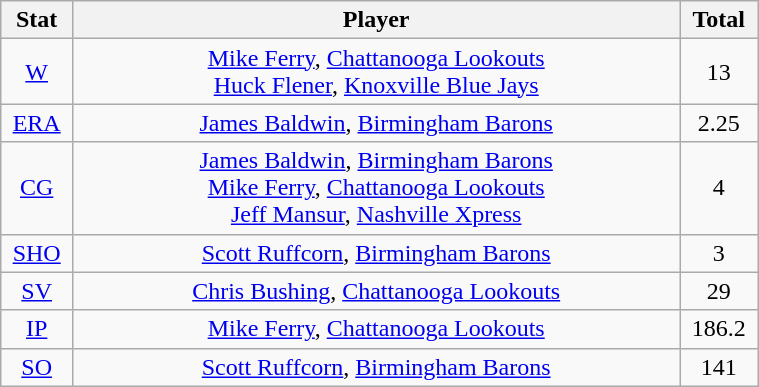<table class="wikitable" width="40%" style="text-align:center;">
<tr>
<th width="5%">Stat</th>
<th width="60%">Player</th>
<th width="5%">Total</th>
</tr>
<tr>
<td><a href='#'>W</a></td>
<td><a href='#'>Mike Ferry</a>, <a href='#'>Chattanooga Lookouts</a> <br> <a href='#'>Huck Flener</a>, <a href='#'>Knoxville Blue Jays</a></td>
<td>13</td>
</tr>
<tr>
<td><a href='#'>ERA</a></td>
<td><a href='#'>James Baldwin</a>, <a href='#'>Birmingham Barons</a></td>
<td>2.25</td>
</tr>
<tr>
<td><a href='#'>CG</a></td>
<td><a href='#'>James Baldwin</a>, <a href='#'>Birmingham Barons</a> <br> <a href='#'>Mike Ferry</a>, <a href='#'>Chattanooga Lookouts</a> <br> <a href='#'>Jeff Mansur</a>, <a href='#'>Nashville Xpress</a></td>
<td>4</td>
</tr>
<tr>
<td><a href='#'>SHO</a></td>
<td><a href='#'>Scott Ruffcorn</a>, <a href='#'>Birmingham Barons</a></td>
<td>3</td>
</tr>
<tr>
<td><a href='#'>SV</a></td>
<td><a href='#'>Chris Bushing</a>, <a href='#'>Chattanooga Lookouts</a></td>
<td>29</td>
</tr>
<tr>
<td><a href='#'>IP</a></td>
<td><a href='#'>Mike Ferry</a>, <a href='#'>Chattanooga Lookouts</a></td>
<td>186.2</td>
</tr>
<tr>
<td><a href='#'>SO</a></td>
<td><a href='#'>Scott Ruffcorn</a>, <a href='#'>Birmingham Barons</a></td>
<td>141</td>
</tr>
</table>
